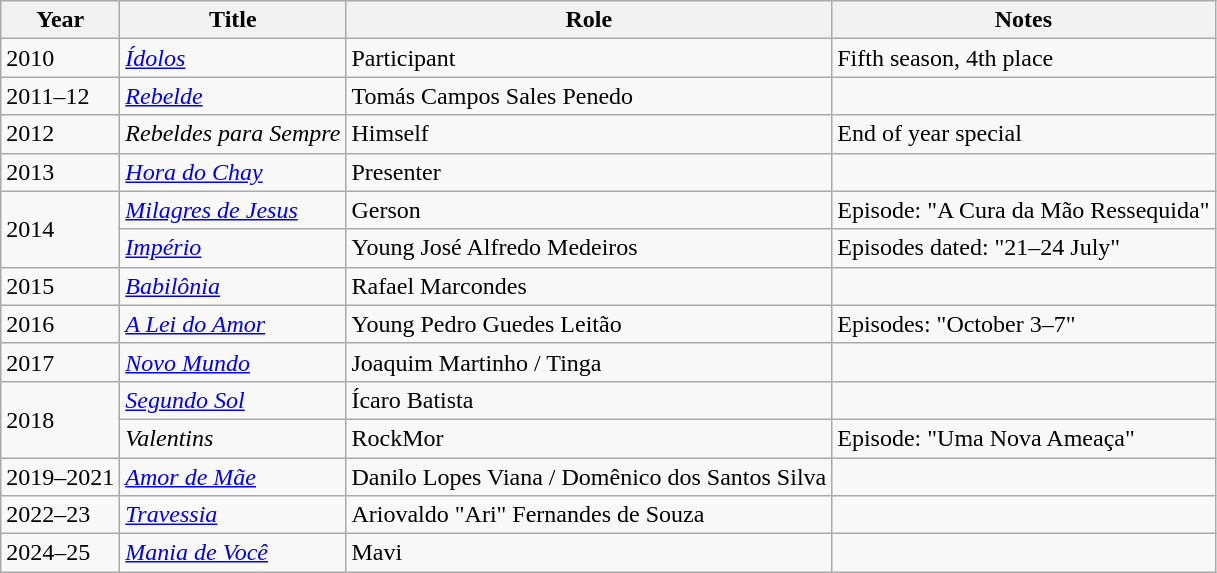<table class="wikitable">
<tr>
<th>Year</th>
<th>Title</th>
<th>Role</th>
<th>Notes</th>
</tr>
<tr>
<td>2010</td>
<td><em><a href='#'>Ídolos</a></em></td>
<td>Participant</td>
<td>Fifth season, 4th place</td>
</tr>
<tr>
<td>2011–12</td>
<td><em><a href='#'>Rebelde</a></em></td>
<td>Tomás Campos Sales Penedo</td>
<td></td>
</tr>
<tr>
<td>2012</td>
<td><em>Rebeldes para Sempre</em></td>
<td>Himself</td>
<td>End of year special</td>
</tr>
<tr>
<td>2013</td>
<td><em><a href='#'>Hora do Chay</a></em></td>
<td>Presenter</td>
<td></td>
</tr>
<tr>
<td rowspan="2">2014</td>
<td><em><a href='#'>Milagres de Jesus</a></em></td>
<td>Gerson</td>
<td>Episode: "A Cura da Mão Ressequida"</td>
</tr>
<tr>
<td><em><a href='#'>Império</a></em></td>
<td>Young José Alfredo Medeiros</td>
<td>Episodes dated: "21–24 July"</td>
</tr>
<tr>
<td>2015</td>
<td><em><a href='#'>Babilônia</a></em></td>
<td>Rafael Marcondes</td>
<td></td>
</tr>
<tr>
<td>2016</td>
<td><em><a href='#'>A Lei do Amor</a></em></td>
<td>Young Pedro Guedes Leitão </td>
<td>Episodes: "October 3–7"</td>
</tr>
<tr>
<td>2017</td>
<td><em><a href='#'>Novo Mundo</a></em></td>
<td>Joaquim Martinho / Tinga</td>
<td></td>
</tr>
<tr>
<td rowspan="2">2018</td>
<td><em><a href='#'>Segundo Sol</a></em></td>
<td>Ícaro Batista</td>
<td></td>
</tr>
<tr>
<td><em>Valentins</em></td>
<td>RockMor</td>
<td>Episode: "Uma Nova Ameaça"</td>
</tr>
<tr>
<td>2019–2021</td>
<td><em><a href='#'>Amor de Mãe</a></em></td>
<td>Danilo Lopes Viana / Domênico dos Santos Silva</td>
<td></td>
</tr>
<tr>
<td>2022–23</td>
<td><em><a href='#'>Travessia</a></em></td>
<td>Ariovaldo  "Ari" Fernandes de Souza</td>
<td></td>
</tr>
<tr>
<td>2024–25</td>
<td><em><a href='#'>Mania de Você</a></em></td>
<td>Mavi</td>
<td></td>
</tr>
</table>
